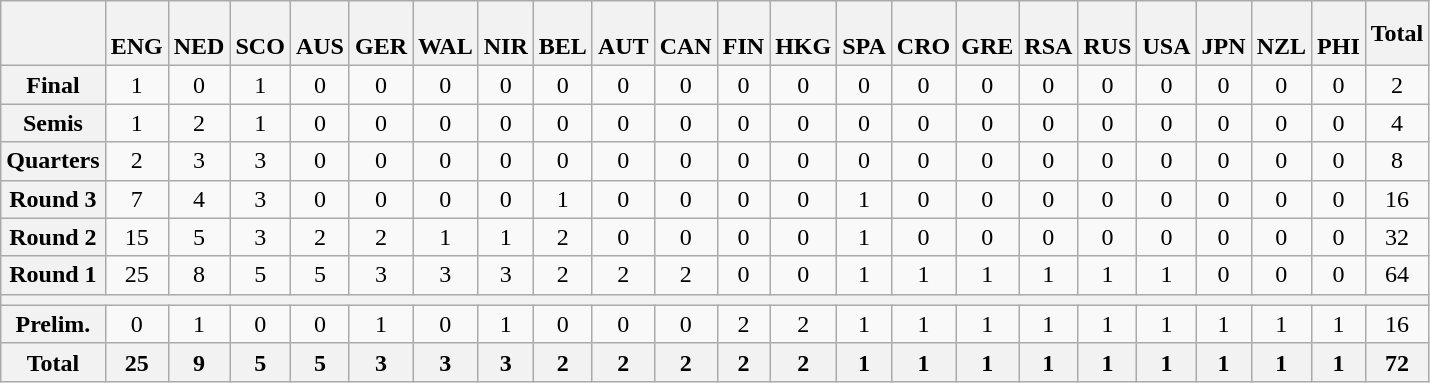<table class="wikitable">
<tr>
<th></th>
<th> <br>ENG</th>
<th> <br>NED</th>
<th> <br>SCO</th>
<th> <br>AUS</th>
<th> <br>GER</th>
<th> <br>WAL</th>
<th> <br>NIR</th>
<th> <br>BEL</th>
<th> <br>AUT</th>
<th> <br>CAN</th>
<th> <br>FIN</th>
<th> <br>HKG</th>
<th> <br>SPA</th>
<th> <br>CRO</th>
<th> <br>GRE</th>
<th> <br>RSA</th>
<th> <br>RUS</th>
<th> <br>USA</th>
<th> <br>JPN</th>
<th> <br>NZL</th>
<th> <br>PHI</th>
<th>Total</th>
</tr>
<tr align="center">
<th>Final</th>
<td>1</td>
<td>0</td>
<td>1</td>
<td>0</td>
<td>0</td>
<td>0</td>
<td>0</td>
<td>0</td>
<td>0</td>
<td>0</td>
<td>0</td>
<td>0</td>
<td>0</td>
<td>0</td>
<td>0</td>
<td>0</td>
<td>0</td>
<td>0</td>
<td>0</td>
<td>0</td>
<td>0</td>
<td>2</td>
</tr>
<tr align="center">
<th>Semis</th>
<td>1</td>
<td>2</td>
<td>1</td>
<td>0</td>
<td>0</td>
<td>0</td>
<td>0</td>
<td>0</td>
<td>0</td>
<td>0</td>
<td>0</td>
<td>0</td>
<td>0</td>
<td>0</td>
<td>0</td>
<td>0</td>
<td>0</td>
<td>0</td>
<td>0</td>
<td>0</td>
<td>0</td>
<td>4</td>
</tr>
<tr align="center">
<th>Quarters</th>
<td>2</td>
<td>3</td>
<td>3</td>
<td>0</td>
<td>0</td>
<td>0</td>
<td>0</td>
<td>0</td>
<td>0</td>
<td>0</td>
<td>0</td>
<td>0</td>
<td>0</td>
<td>0</td>
<td>0</td>
<td>0</td>
<td>0</td>
<td>0</td>
<td>0</td>
<td>0</td>
<td>0</td>
<td>8</td>
</tr>
<tr align="center">
<th>Round 3</th>
<td>7</td>
<td>4</td>
<td>3</td>
<td>0</td>
<td>0</td>
<td>0</td>
<td>0</td>
<td>1</td>
<td>0</td>
<td>0</td>
<td>0</td>
<td>0</td>
<td>1</td>
<td>0</td>
<td>0</td>
<td>0</td>
<td>0</td>
<td>0</td>
<td>0</td>
<td>0</td>
<td>0</td>
<td>16</td>
</tr>
<tr align="center">
<th>Round 2</th>
<td>15</td>
<td>5</td>
<td>3</td>
<td>2</td>
<td>2</td>
<td>1</td>
<td>1</td>
<td>2</td>
<td>0</td>
<td>0</td>
<td>0</td>
<td>0</td>
<td>1</td>
<td>0</td>
<td>0</td>
<td>0</td>
<td>0</td>
<td>0</td>
<td>0</td>
<td>0</td>
<td>0</td>
<td>32</td>
</tr>
<tr align="center">
<th>Round 1</th>
<td>25</td>
<td>8</td>
<td>5</td>
<td>5</td>
<td>3</td>
<td>3</td>
<td>3</td>
<td>2</td>
<td>2</td>
<td>2</td>
<td>0</td>
<td>0</td>
<td>1</td>
<td>1</td>
<td>1</td>
<td>1</td>
<td>1</td>
<td>1</td>
<td>0</td>
<td>0</td>
<td>0</td>
<td>64</td>
</tr>
<tr align="center">
<th colspan=23></th>
</tr>
<tr align="center">
<th>Prelim.</th>
<td>0</td>
<td>1</td>
<td>0</td>
<td>0</td>
<td>1</td>
<td>0</td>
<td>1</td>
<td>0</td>
<td>0</td>
<td>0</td>
<td>2</td>
<td>2</td>
<td>1</td>
<td>1</td>
<td>1</td>
<td>1</td>
<td>1</td>
<td>1</td>
<td>1</td>
<td>1</td>
<td>1</td>
<td>16</td>
</tr>
<tr>
<th>Total</th>
<th>25</th>
<th>9</th>
<th>5</th>
<th>5</th>
<th>3</th>
<th>3</th>
<th>3</th>
<th>2</th>
<th>2</th>
<th>2</th>
<th>2</th>
<th>2</th>
<th>1</th>
<th>1</th>
<th>1</th>
<th>1</th>
<th>1</th>
<th>1</th>
<th>1</th>
<th>1</th>
<th>1</th>
<th>72</th>
</tr>
</table>
